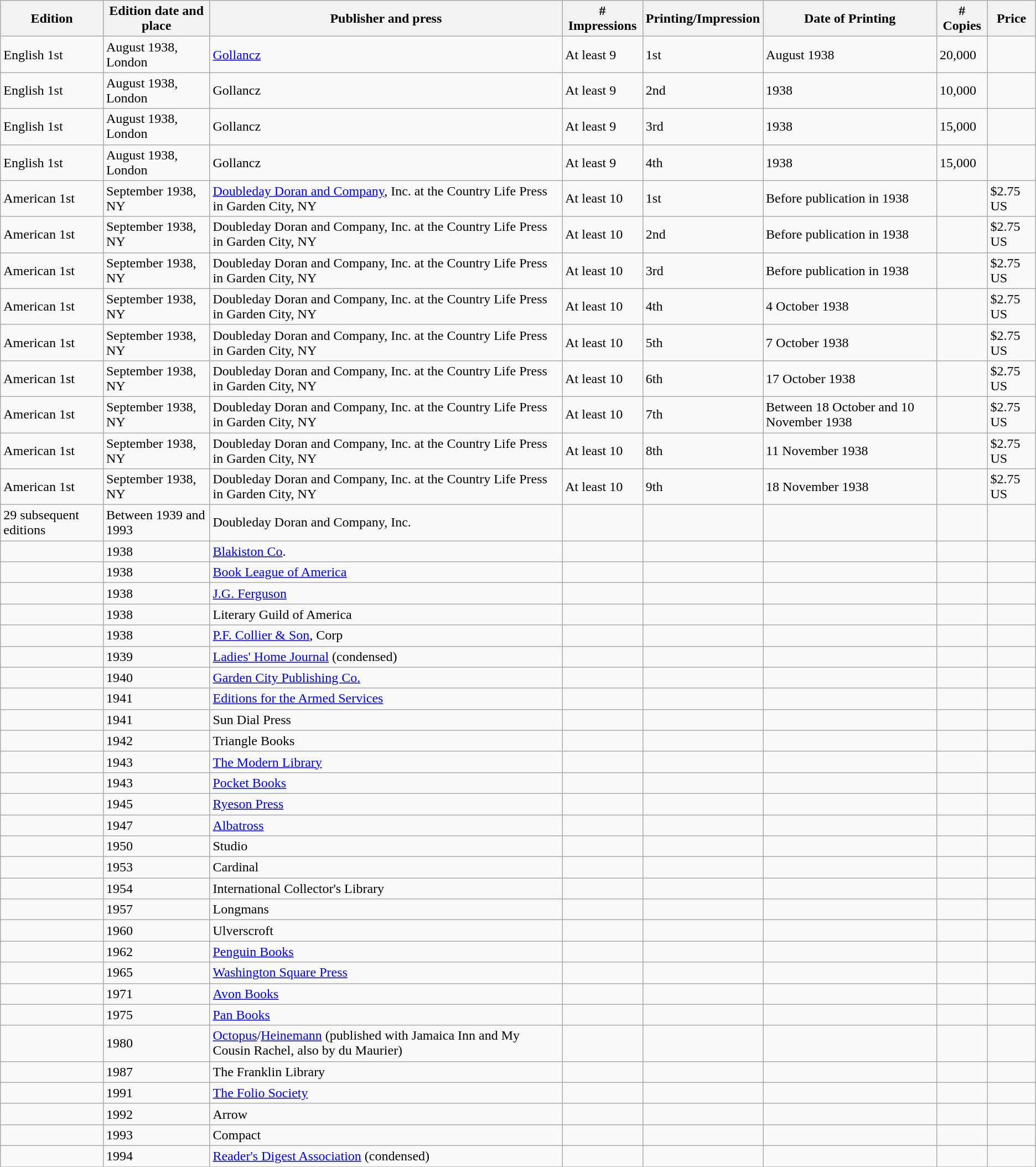<table class="wikitable">
<tr>
<th>Edition</th>
<th>Edition date and place</th>
<th>Publisher and press</th>
<th># Impressions</th>
<th>Printing/Impression</th>
<th>Date of Printing</th>
<th># Copies</th>
<th>Price</th>
</tr>
<tr>
<td>English 1st</td>
<td>August 1938, London</td>
<td><a href='#'>Gollancz</a></td>
<td>At least 9</td>
<td>1st</td>
<td>August 1938</td>
<td>20,000</td>
<td></td>
</tr>
<tr>
<td>English 1st</td>
<td>August 1938, London</td>
<td>Gollancz</td>
<td>At least 9</td>
<td>2nd</td>
<td>1938</td>
<td>10,000</td>
<td></td>
</tr>
<tr>
<td>English 1st</td>
<td>August 1938, London</td>
<td>Gollancz</td>
<td>At least 9</td>
<td>3rd</td>
<td>1938</td>
<td>15,000</td>
<td></td>
</tr>
<tr>
<td>English 1st</td>
<td>August 1938, London</td>
<td>Gollancz</td>
<td>At least 9</td>
<td>4th</td>
<td>1938</td>
<td>15,000</td>
<td></td>
</tr>
<tr>
<td>American 1st</td>
<td>September 1938, NY</td>
<td><a href='#'>Doubleday Doran and Company</a>, Inc. at the Country Life Press in Garden City, NY</td>
<td>At least 10</td>
<td>1st</td>
<td>Before publication in 1938</td>
<td></td>
<td>$2.75 US</td>
</tr>
<tr>
<td>American 1st</td>
<td>September 1938, NY</td>
<td>Doubleday Doran and Company, Inc. at the Country Life Press in Garden City, NY</td>
<td>At least 10</td>
<td>2nd</td>
<td>Before publication in 1938</td>
<td></td>
<td>$2.75 US</td>
</tr>
<tr>
<td>American 1st</td>
<td>September 1938, NY</td>
<td>Doubleday Doran and Company, Inc. at the Country Life Press in Garden City, NY</td>
<td>At least 10</td>
<td>3rd</td>
<td>Before publication in 1938</td>
<td></td>
<td>$2.75 US</td>
</tr>
<tr>
<td>American 1st</td>
<td>September 1938, NY</td>
<td>Doubleday Doran and Company, Inc. at the Country Life Press in Garden City, NY</td>
<td>At least 10</td>
<td>4th</td>
<td>4 October 1938</td>
<td></td>
<td>$2.75 US</td>
</tr>
<tr>
<td>American 1st</td>
<td>September 1938, NY</td>
<td>Doubleday Doran and Company, Inc. at the Country Life Press in Garden City, NY</td>
<td>At least 10</td>
<td>5th</td>
<td>7 October 1938</td>
<td></td>
<td>$2.75 US</td>
</tr>
<tr>
<td>American 1st</td>
<td>September 1938, NY</td>
<td>Doubleday Doran and Company, Inc. at the Country Life Press in Garden City, NY</td>
<td>At least 10</td>
<td>6th</td>
<td>17 October 1938</td>
<td></td>
<td>$2.75 US</td>
</tr>
<tr>
<td>American 1st</td>
<td>September 1938, NY</td>
<td>Doubleday Doran and Company, Inc. at the Country Life Press in Garden City, NY</td>
<td>At least 10</td>
<td>7th</td>
<td>Between 18 October and 10 November 1938</td>
<td></td>
<td>$2.75 US</td>
</tr>
<tr>
<td>American 1st</td>
<td>September 1938, NY</td>
<td>Doubleday Doran and Company, Inc. at the Country Life Press in Garden City, NY</td>
<td>At least 10</td>
<td>8th</td>
<td>11 November 1938</td>
<td></td>
<td>$2.75 US</td>
</tr>
<tr>
<td>American 1st</td>
<td>September 1938, NY</td>
<td>Doubleday Doran and Company, Inc. at the Country Life Press in Garden City, NY</td>
<td>At least 10</td>
<td>9th</td>
<td>18 November 1938</td>
<td></td>
<td>$2.75 US</td>
</tr>
<tr>
<td>29 subsequent editions</td>
<td>Between 1939 and 1993</td>
<td>Doubleday Doran and Company, Inc.</td>
<td></td>
<td></td>
<td></td>
<td></td>
<td></td>
</tr>
<tr>
<td></td>
<td>1938</td>
<td><a href='#'>Blakiston Co</a>.</td>
<td></td>
<td></td>
<td></td>
<td></td>
<td></td>
</tr>
<tr>
<td></td>
<td>1938</td>
<td><a href='#'>Book League of America</a></td>
<td></td>
<td></td>
<td></td>
<td></td>
<td></td>
</tr>
<tr>
<td></td>
<td>1938</td>
<td><a href='#'>J.G. Ferguson</a></td>
<td></td>
<td></td>
<td></td>
<td></td>
<td></td>
</tr>
<tr>
<td></td>
<td>1938</td>
<td>Literary Guild of America</td>
<td></td>
<td></td>
<td></td>
<td></td>
<td></td>
</tr>
<tr>
<td></td>
<td>1938</td>
<td><a href='#'>P.F. Collier & Son</a>, Corp</td>
<td></td>
<td></td>
<td></td>
<td></td>
<td></td>
</tr>
<tr>
<td></td>
<td>1939</td>
<td><a href='#'>Ladies' Home Journal</a> (condensed)</td>
<td></td>
<td></td>
<td></td>
<td></td>
<td></td>
</tr>
<tr 1940 sixteenth impression Gollancz London>
<td></td>
<td>1940</td>
<td><a href='#'>Garden City Publishing Co.</a></td>
<td></td>
<td></td>
<td></td>
<td></td>
<td></td>
</tr>
<tr>
<td></td>
<td>1941</td>
<td><a href='#'>Editions for the Armed Services</a></td>
<td></td>
<td></td>
<td></td>
<td></td>
<td></td>
</tr>
<tr>
<td></td>
<td>1941</td>
<td>Sun Dial Press</td>
<td></td>
<td></td>
<td></td>
<td></td>
<td></td>
</tr>
<tr>
<td></td>
<td>1942</td>
<td>Triangle Books</td>
<td></td>
<td></td>
<td></td>
<td></td>
<td></td>
</tr>
<tr>
<td></td>
<td>1943</td>
<td><a href='#'>The Modern Library</a></td>
<td></td>
<td></td>
<td></td>
<td></td>
<td></td>
</tr>
<tr>
<td></td>
<td>1943</td>
<td><a href='#'>Pocket Books</a></td>
<td></td>
<td></td>
<td></td>
<td></td>
<td></td>
</tr>
<tr>
<td></td>
<td>1945</td>
<td><a href='#'>Ryeson Press</a></td>
<td></td>
<td></td>
<td></td>
<td></td>
<td></td>
</tr>
<tr>
<td></td>
<td>1947</td>
<td><a href='#'>Albatross</a></td>
<td></td>
<td></td>
<td></td>
<td></td>
<td></td>
</tr>
<tr>
<td></td>
<td>1950</td>
<td>Studio</td>
<td></td>
<td></td>
<td></td>
<td></td>
<td></td>
</tr>
<tr>
<td></td>
<td>1953</td>
<td>Cardinal</td>
<td></td>
<td></td>
<td></td>
<td></td>
<td></td>
</tr>
<tr>
<td></td>
<td>1954</td>
<td>International Collector's Library</td>
<td></td>
<td></td>
<td></td>
<td></td>
<td></td>
</tr>
<tr>
<td></td>
<td>1957</td>
<td>Longmans</td>
<td></td>
<td></td>
<td></td>
<td></td>
<td></td>
</tr>
<tr>
<td></td>
<td>1960</td>
<td>Ulverscroft</td>
<td></td>
<td></td>
<td></td>
<td></td>
<td></td>
</tr>
<tr>
<td></td>
<td>1962</td>
<td><a href='#'>Penguin Books</a></td>
<td></td>
<td></td>
<td></td>
<td></td>
<td></td>
</tr>
<tr>
<td></td>
<td>1965</td>
<td><a href='#'>Washington Square Press</a></td>
<td></td>
<td></td>
<td></td>
<td></td>
<td></td>
</tr>
<tr>
<td></td>
<td>1971</td>
<td><a href='#'>Avon Books</a></td>
<td></td>
<td></td>
<td></td>
<td></td>
<td></td>
</tr>
<tr>
<td></td>
<td>1975</td>
<td><a href='#'>Pan Books</a></td>
<td></td>
<td></td>
<td></td>
<td></td>
<td></td>
</tr>
<tr>
<td></td>
<td>1980</td>
<td><a href='#'>Octopus</a>/<a href='#'>Heinemann</a> (published with Jamaica Inn and My Cousin Rachel, also by du Maurier)</td>
<td></td>
<td></td>
<td></td>
<td></td>
<td></td>
</tr>
<tr>
<td></td>
<td>1987</td>
<td>The Franklin Library</td>
<td></td>
<td></td>
<td></td>
<td></td>
<td></td>
</tr>
<tr>
<td></td>
<td>1991</td>
<td><a href='#'>The Folio Society</a></td>
<td></td>
<td></td>
<td></td>
<td></td>
<td></td>
</tr>
<tr>
<td></td>
<td>1992</td>
<td>Arrow</td>
<td></td>
<td></td>
<td></td>
<td></td>
<td></td>
</tr>
<tr>
<td></td>
<td>1993</td>
<td>Compact</td>
<td></td>
<td></td>
<td></td>
<td></td>
<td></td>
</tr>
<tr>
<td></td>
<td>1994</td>
<td><a href='#'>Reader's Digest Association</a> (condensed)</td>
<td></td>
<td></td>
<td></td>
<td></td>
<td></td>
</tr>
<tr>
</tr>
</table>
